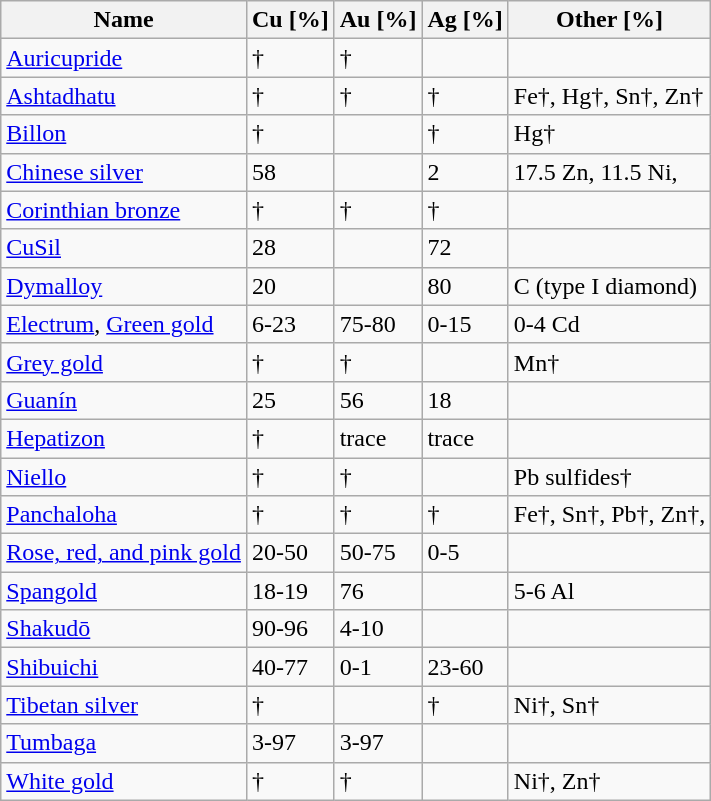<table class="wikitable sortable">
<tr>
<th>Name</th>
<th>Cu [%]</th>
<th>Au [%]</th>
<th>Ag [%]</th>
<th>Other [%]</th>
</tr>
<tr>
<td><a href='#'>Auricupride</a></td>
<td>†</td>
<td>†</td>
<td></td>
<td></td>
</tr>
<tr>
<td><a href='#'>Ashtadhatu</a></td>
<td>†</td>
<td>†</td>
<td>†</td>
<td>Fe†, Hg†, Sn†, Zn†</td>
</tr>
<tr>
<td><a href='#'>Billon</a></td>
<td>†</td>
<td></td>
<td>†</td>
<td>Hg†</td>
</tr>
<tr>
<td><a href='#'>Chinese silver</a></td>
<td>58</td>
<td></td>
<td>2</td>
<td>17.5 Zn, 11.5 Ni,</td>
</tr>
<tr>
<td><a href='#'>Corinthian bronze</a></td>
<td>†</td>
<td>†</td>
<td>†</td>
<td></td>
</tr>
<tr>
<td><a href='#'>CuSil</a></td>
<td>28</td>
<td></td>
<td>72</td>
<td></td>
</tr>
<tr>
<td><a href='#'>Dymalloy</a></td>
<td>20</td>
<td></td>
<td>80</td>
<td>C (type I diamond)</td>
</tr>
<tr>
<td><a href='#'>Electrum</a>, <a href='#'>Green gold</a></td>
<td>6-23</td>
<td>75-80</td>
<td>0-15</td>
<td>0-4 Cd</td>
</tr>
<tr>
<td><a href='#'>Grey gold</a></td>
<td>†</td>
<td>†</td>
<td></td>
<td>Mn†</td>
</tr>
<tr>
<td><a href='#'>Guanín</a></td>
<td>25</td>
<td>56</td>
<td>18</td>
<td></td>
</tr>
<tr>
<td><a href='#'>Hepatizon</a></td>
<td>†</td>
<td>trace</td>
<td>trace</td>
<td></td>
</tr>
<tr>
<td><a href='#'>Niello</a></td>
<td>†</td>
<td>†</td>
<td></td>
<td>Pb sulfides†</td>
</tr>
<tr>
<td><a href='#'>Panchaloha</a></td>
<td>†</td>
<td>†</td>
<td>†</td>
<td>Fe†, Sn†, Pb†, Zn†,</td>
</tr>
<tr>
<td><a href='#'>Rose, red, and pink gold</a></td>
<td>20-50</td>
<td>50-75</td>
<td>0-5</td>
<td></td>
</tr>
<tr>
<td><a href='#'>Spangold</a></td>
<td>18-19</td>
<td>76</td>
<td></td>
<td>5-6 Al</td>
</tr>
<tr>
<td><a href='#'>Shakudō</a></td>
<td>90-96</td>
<td>4-10</td>
<td></td>
<td></td>
</tr>
<tr>
<td><a href='#'>Shibuichi</a></td>
<td>40-77</td>
<td>0-1</td>
<td>23-60</td>
<td></td>
</tr>
<tr>
<td><a href='#'>Tibetan silver</a></td>
<td>†</td>
<td></td>
<td>†</td>
<td>Ni†, Sn†</td>
</tr>
<tr>
<td><a href='#'>Tumbaga</a></td>
<td>3-97</td>
<td>3-97</td>
<td></td>
<td></td>
</tr>
<tr>
<td><a href='#'>White gold</a></td>
<td>†</td>
<td>†</td>
<td></td>
<td>Ni†, Zn†</td>
</tr>
</table>
